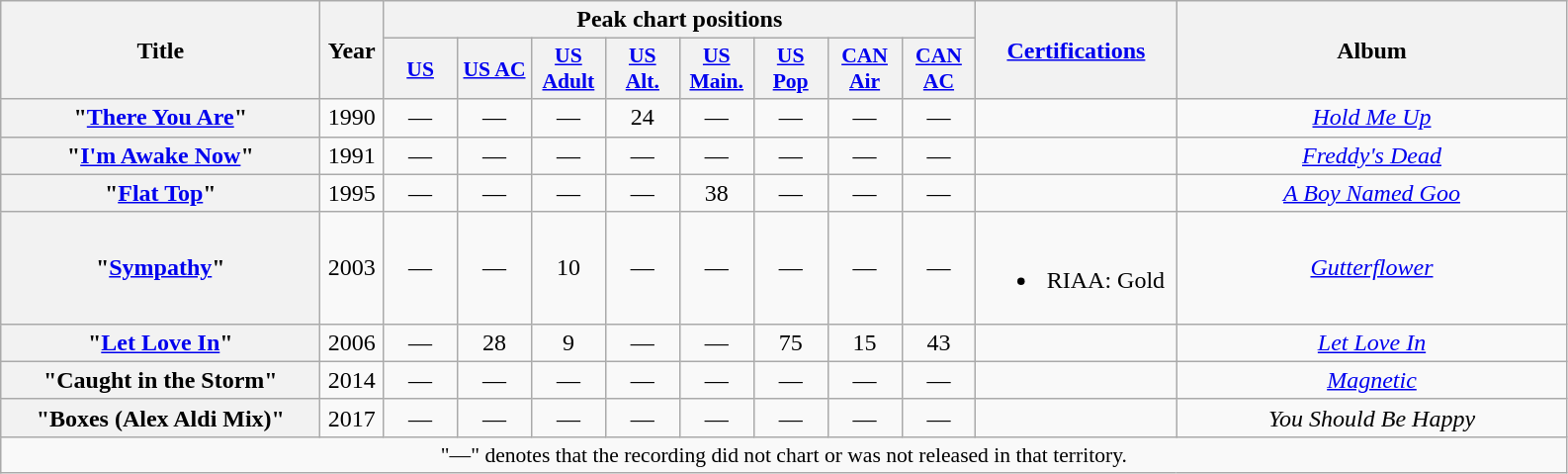<table class="wikitable plainrowheaders" style="text-align:center;">
<tr>
<th scope="col" rowspan="2" style="width:13em;">Title</th>
<th scope="col" rowspan="2" style="width:2.2em;">Year</th>
<th scope="col" colspan="8">Peak chart positions</th>
<th scope="col" rowspan="2" style="width:8em;"><a href='#'>Certifications</a></th>
<th scope="col" rowspan="2" style="width:16em;">Album</th>
</tr>
<tr>
<th scope="col" style="width:3em;font-size:90%;"><a href='#'>US</a><br></th>
<th scope="col" style="width:3em;font-size:90%;"><a href='#'>US AC</a><br></th>
<th scope="col" style="width:3em;font-size:90%;"><a href='#'>US Adult</a><br></th>
<th scope="col" style="width:3em;font-size:90%;"><a href='#'>US Alt.</a><br></th>
<th scope="col" style="width:3em;font-size:90%;"><a href='#'>US Main.</a><br></th>
<th scope="col" style="width:3em;font-size:90%;"><a href='#'>US<br>Pop</a><br></th>
<th scope="col" style="width:3em;font-size:90%;"><a href='#'>CAN<br>Air</a><br></th>
<th scope="col" style="width:3em;font-size:90%;"><a href='#'>CAN<br>AC</a><br></th>
</tr>
<tr>
<th scope="row">"<a href='#'>There You Are</a>"</th>
<td>1990</td>
<td>—</td>
<td>—</td>
<td>—</td>
<td>24</td>
<td>—</td>
<td>—</td>
<td>—</td>
<td>—</td>
<td></td>
<td><em><a href='#'>Hold Me Up</a></em></td>
</tr>
<tr>
<th scope="row">"<a href='#'>I'm Awake Now</a>"</th>
<td>1991</td>
<td>—</td>
<td>—</td>
<td>—</td>
<td>—</td>
<td>—</td>
<td>—</td>
<td>—</td>
<td>—</td>
<td></td>
<td><em><a href='#'>Freddy's Dead</a></em></td>
</tr>
<tr>
<th scope="row">"<a href='#'>Flat Top</a>"</th>
<td>1995</td>
<td>—</td>
<td>—</td>
<td>—</td>
<td>—</td>
<td>38</td>
<td>—</td>
<td>—</td>
<td>—</td>
<td></td>
<td><em><a href='#'>A Boy Named Goo</a></em></td>
</tr>
<tr>
<th scope="row">"<a href='#'>Sympathy</a>"</th>
<td>2003</td>
<td>—</td>
<td>—</td>
<td>10</td>
<td>—</td>
<td>—</td>
<td>—</td>
<td>—</td>
<td>—</td>
<td><br><ul><li>RIAA: Gold</li></ul></td>
<td><em><a href='#'>Gutterflower</a></em></td>
</tr>
<tr>
<th scope="row">"<a href='#'>Let Love In</a>"</th>
<td>2006</td>
<td>—</td>
<td>28</td>
<td>9</td>
<td>—</td>
<td>—</td>
<td>75</td>
<td>15</td>
<td>43</td>
<td></td>
<td><em><a href='#'>Let Love In</a></em></td>
</tr>
<tr>
<th scope="row">"Caught in the Storm"</th>
<td>2014</td>
<td>—</td>
<td>—</td>
<td>—</td>
<td>—</td>
<td>—</td>
<td>—</td>
<td>—</td>
<td>—</td>
<td></td>
<td><em><a href='#'>Magnetic</a></em></td>
</tr>
<tr>
<th scope="row">"Boxes (Alex Aldi Mix)"</th>
<td>2017</td>
<td>—</td>
<td>—</td>
<td>—</td>
<td>—</td>
<td>—</td>
<td>—</td>
<td>—</td>
<td>—</td>
<td></td>
<td><em>You Should Be Happy</em></td>
</tr>
<tr>
<td colspan="15" style="font-size:90%">"—" denotes that the recording did not chart or was not released in that territory.</td>
</tr>
</table>
